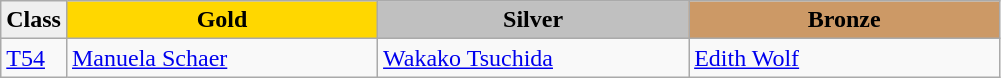<table class="wikitable" style="text-align:left">
<tr align="center">
<td bgcolor=efefef><strong>Class</strong></td>
<td width=200 bgcolor=gold><strong>Gold</strong></td>
<td width=200 bgcolor=silver><strong>Silver</strong></td>
<td width=200 bgcolor=CC9966><strong>Bronze</strong></td>
</tr>
<tr>
<td><a href='#'>T54</a></td>
<td><a href='#'>Manuela Schaer</a><br></td>
<td><a href='#'>Wakako Tsuchida</a><br></td>
<td><a href='#'>Edith Wolf</a><br></td>
</tr>
</table>
